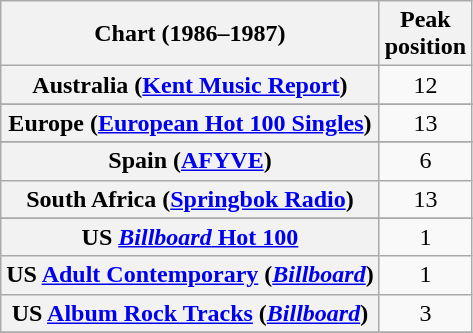<table class="wikitable sortable plainrowheaders">
<tr>
<th>Chart (1986–1987)</th>
<th>Peak<br>position</th>
</tr>
<tr>
<th scope="row">Australia (<a href='#'>Kent Music Report</a>)</th>
<td align="center">12</td>
</tr>
<tr>
</tr>
<tr>
</tr>
<tr>
<th scope="row">Europe (<a href='#'>European Hot 100 Singles</a>)</th>
<td align="center">13</td>
</tr>
<tr>
</tr>
<tr>
</tr>
<tr>
</tr>
<tr>
</tr>
<tr>
<th scope="row">Spain (<a href='#'>AFYVE</a>)</th>
<td align="center">6</td>
</tr>
<tr>
<th scope="row">South Africa (<a href='#'>Springbok Radio</a>)</th>
<td align="center">13</td>
</tr>
<tr>
</tr>
<tr>
</tr>
<tr>
<th scope="row">US <a href='#'><em>Billboard</em> Hot 100</a></th>
<td align="center">1</td>
</tr>
<tr>
<th scope="row">US <a href='#'>Adult Contemporary</a> (<em><a href='#'>Billboard</a></em>)</th>
<td align="center">1</td>
</tr>
<tr>
<th scope="row">US <a href='#'>Album Rock Tracks</a> (<em><a href='#'>Billboard</a></em>)</th>
<td align="center">3</td>
</tr>
<tr>
</tr>
</table>
